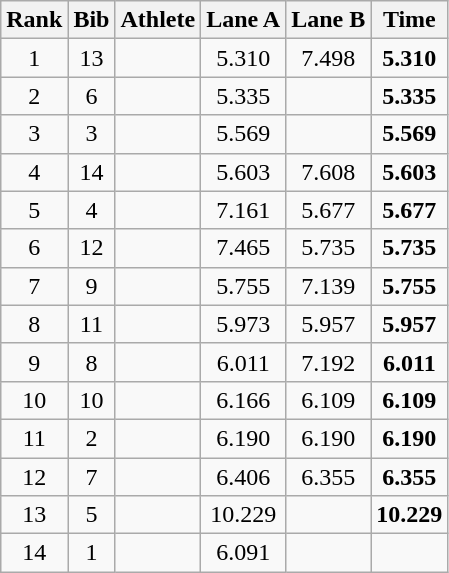<table class="wikitable sortable" style="text-align:center">
<tr>
<th>Rank</th>
<th>Bib</th>
<th>Athlete</th>
<th>Lane A</th>
<th>Lane B</th>
<th>Time</th>
</tr>
<tr>
<td>1</td>
<td>13</td>
<td align=left></td>
<td>5.310</td>
<td>7.498</td>
<td><strong>5.310</strong></td>
</tr>
<tr>
<td>2</td>
<td>6</td>
<td align=left></td>
<td>5.335</td>
<td></td>
<td><strong>5.335</strong></td>
</tr>
<tr>
<td>3</td>
<td>3</td>
<td align=left></td>
<td>5.569</td>
<td></td>
<td><strong>5.569</strong></td>
</tr>
<tr>
<td>4</td>
<td>14</td>
<td align=left></td>
<td>5.603</td>
<td>7.608</td>
<td><strong>5.603</strong></td>
</tr>
<tr>
<td>5</td>
<td>4</td>
<td align=left></td>
<td>7.161</td>
<td>5.677</td>
<td><strong>5.677</strong></td>
</tr>
<tr>
<td>6</td>
<td>12</td>
<td align=left></td>
<td>7.465</td>
<td>5.735</td>
<td><strong>5.735</strong></td>
</tr>
<tr>
<td>7</td>
<td>9</td>
<td align=left></td>
<td>5.755</td>
<td>7.139</td>
<td><strong>5.755</strong></td>
</tr>
<tr>
<td>8</td>
<td>11</td>
<td align=left></td>
<td>5.973</td>
<td>5.957</td>
<td><strong>5.957</strong></td>
</tr>
<tr>
<td>9</td>
<td>8</td>
<td align=left></td>
<td>6.011</td>
<td>7.192</td>
<td><strong>6.011</strong></td>
</tr>
<tr>
<td>10</td>
<td>10</td>
<td align=left></td>
<td>6.166</td>
<td>6.109</td>
<td><strong>6.109</strong></td>
</tr>
<tr>
<td>11</td>
<td>2</td>
<td align=left></td>
<td>6.190</td>
<td>6.190</td>
<td><strong>6.190</strong></td>
</tr>
<tr>
<td>12</td>
<td>7</td>
<td align=left></td>
<td>6.406</td>
<td>6.355</td>
<td><strong>6.355</strong></td>
</tr>
<tr>
<td>13</td>
<td>5</td>
<td align=left></td>
<td>10.229</td>
<td></td>
<td><strong>10.229</strong></td>
</tr>
<tr>
<td>14</td>
<td>1</td>
<td align=left></td>
<td>6.091</td>
<td></td>
<td><strong></strong></td>
</tr>
</table>
